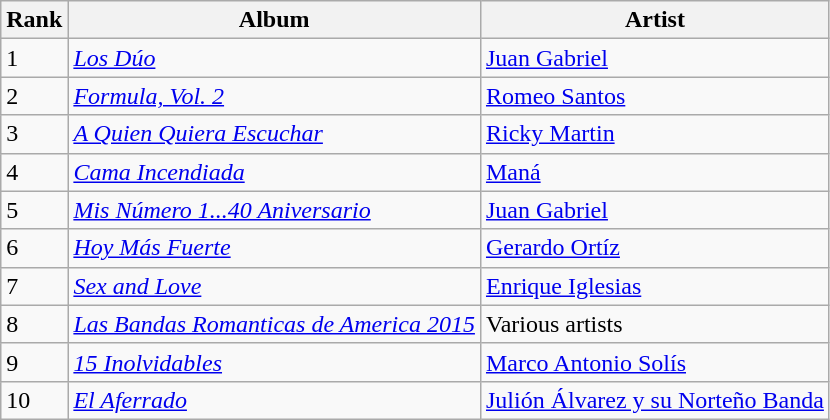<table class="wikitable sortable">
<tr>
<th>Rank</th>
<th>Album</th>
<th>Artist</th>
</tr>
<tr>
<td>1</td>
<td><em><a href='#'>Los Dúo</a></em></td>
<td><a href='#'>Juan Gabriel</a></td>
</tr>
<tr>
<td>2</td>
<td><em><a href='#'>Formula, Vol. 2</a></em></td>
<td><a href='#'>Romeo Santos</a></td>
</tr>
<tr>
<td>3</td>
<td><em><a href='#'>A Quien Quiera Escuchar</a></em></td>
<td><a href='#'>Ricky Martin</a></td>
</tr>
<tr>
<td>4</td>
<td><em><a href='#'>Cama Incendiada</a></em></td>
<td><a href='#'>Maná</a></td>
</tr>
<tr>
<td>5</td>
<td><em><a href='#'>Mis Número 1...40 Aniversario</a></em></td>
<td><a href='#'>Juan Gabriel</a></td>
</tr>
<tr>
<td>6</td>
<td><em><a href='#'>Hoy Más Fuerte</a></em></td>
<td><a href='#'>Gerardo Ortíz</a></td>
</tr>
<tr>
<td>7</td>
<td><em><a href='#'>Sex and Love</a></em></td>
<td><a href='#'>Enrique Iglesias</a></td>
</tr>
<tr>
<td>8</td>
<td><em><a href='#'>Las Bandas Romanticas de America 2015</a></em></td>
<td>Various artists</td>
</tr>
<tr>
<td>9</td>
<td><em><a href='#'>15 Inolvidables</a></em></td>
<td><a href='#'>Marco Antonio Solís</a></td>
</tr>
<tr>
<td>10</td>
<td><em><a href='#'>El Aferrado</a></em></td>
<td><a href='#'>Julión Álvarez y su Norteño Banda</a></td>
</tr>
</table>
